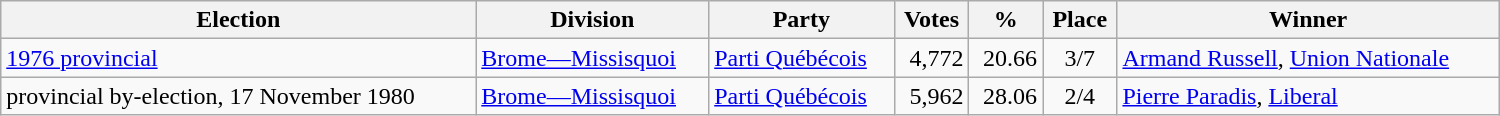<table class="wikitable" width="1000">
<tr>
<th align="left">Election</th>
<th align="left">Division</th>
<th align="left">Party</th>
<th align="right">Votes</th>
<th align="right">%</th>
<th align="center">Place</th>
<th align="center">Winner</th>
</tr>
<tr>
<td align="left"><a href='#'>1976 provincial</a></td>
<td align="left"><a href='#'>Brome—Missisquoi</a></td>
<td align="left"><a href='#'>Parti Québécois</a></td>
<td align="right">4,772</td>
<td align="right">20.66</td>
<td align="center">3/7</td>
<td align="left"><a href='#'>Armand Russell</a>, <a href='#'>Union Nationale</a></td>
</tr>
<tr>
<td align="left">provincial by-election, 17 November 1980</td>
<td align="left"><a href='#'>Brome—Missisquoi</a></td>
<td align="left"><a href='#'>Parti Québécois</a></td>
<td align="right">5,962</td>
<td align="right">28.06</td>
<td align="center">2/4</td>
<td align="left"><a href='#'>Pierre Paradis</a>, <a href='#'>Liberal</a></td>
</tr>
</table>
